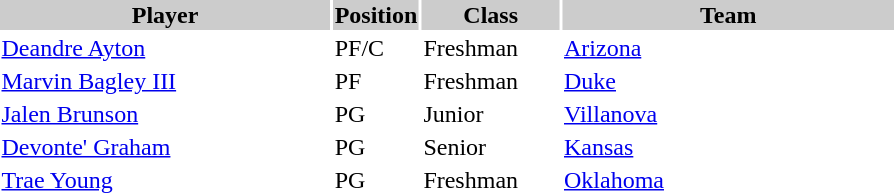<table style="width:600px" "border:'1' 'solid' 'gray'">
<tr>
<th style="background:#ccc; width:40%;">Player</th>
<th style="background:#ccc; width:4%;">Position</th>
<th style="background:#ccc; width:16%;">Class</th>
<th style="background:#ccc; width:40%;">Team</th>
</tr>
<tr>
<td><a href='#'>Deandre Ayton</a></td>
<td>PF/C</td>
<td>Freshman</td>
<td><a href='#'>Arizona</a></td>
</tr>
<tr>
<td><a href='#'>Marvin Bagley III</a></td>
<td>PF</td>
<td>Freshman</td>
<td><a href='#'>Duke</a></td>
</tr>
<tr>
<td><a href='#'>Jalen Brunson</a></td>
<td>PG</td>
<td>Junior</td>
<td><a href='#'>Villanova</a></td>
</tr>
<tr>
<td><a href='#'>Devonte' Graham</a></td>
<td>PG</td>
<td>Senior</td>
<td><a href='#'>Kansas</a></td>
</tr>
<tr>
<td><a href='#'>Trae Young</a></td>
<td>PG</td>
<td>Freshman</td>
<td><a href='#'>Oklahoma</a></td>
</tr>
</table>
